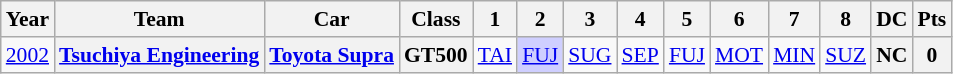<table class="wikitable" style="text-align:center; font-size:90%">
<tr>
<th>Year</th>
<th>Team</th>
<th>Car</th>
<th>Class</th>
<th>1</th>
<th>2</th>
<th>3</th>
<th>4</th>
<th>5</th>
<th>6</th>
<th>7</th>
<th>8</th>
<th>DC</th>
<th>Pts</th>
</tr>
<tr>
<td><a href='#'>2002</a></td>
<th><a href='#'>Tsuchiya Engineering</a></th>
<th><a href='#'>Toyota Supra</a></th>
<th>GT500</th>
<td><a href='#'>TAI</a></td>
<td style="background:#CFCFFF;"><a href='#'>FUJ</a><br></td>
<td><a href='#'>SUG</a></td>
<td><a href='#'>SEP</a></td>
<td><a href='#'>FUJ</a></td>
<td><a href='#'>MOT</a></td>
<td><a href='#'>MIN</a></td>
<td><a href='#'>SUZ</a></td>
<th>NC</th>
<th>0</th>
</tr>
</table>
